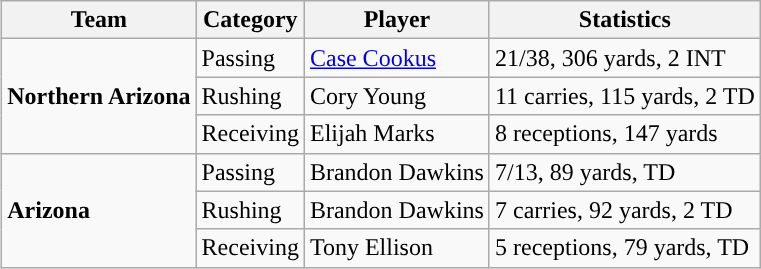<table class="wikitable" style="float: right;">
<tr>
<th>Team</th>
<th>Category</th>
<th>Player</th>
<th>Statistics</th>
</tr>
<tr>
<td rowspan=3><strong>Northern Arizona</strong></td>
<td>Passing</td>
<td><a href='#'>Case Cookus</a></td>
<td>21/38, 306 yards, 2 INT</td>
</tr>
<tr>
<td>Rushing</td>
<td>Cory Young</td>
<td>11 carries, 115 yards, 2 TD</td>
</tr>
<tr>
<td>Receiving</td>
<td>Elijah Marks</td>
<td>8 receptions, 147 yards</td>
</tr>
<tr>
<td rowspan=3><strong>Arizona</strong></td>
<td>Passing</td>
<td>Brandon Dawkins</td>
<td>7/13, 89 yards, TD</td>
</tr>
<tr>
<td>Rushing</td>
<td>Brandon Dawkins</td>
<td>7 carries, 92 yards, 2 TD</td>
</tr>
<tr>
<td>Receiving</td>
<td>Tony Ellison</td>
<td>5 receptions, 79 yards, TD</td>
</tr>
</table>
